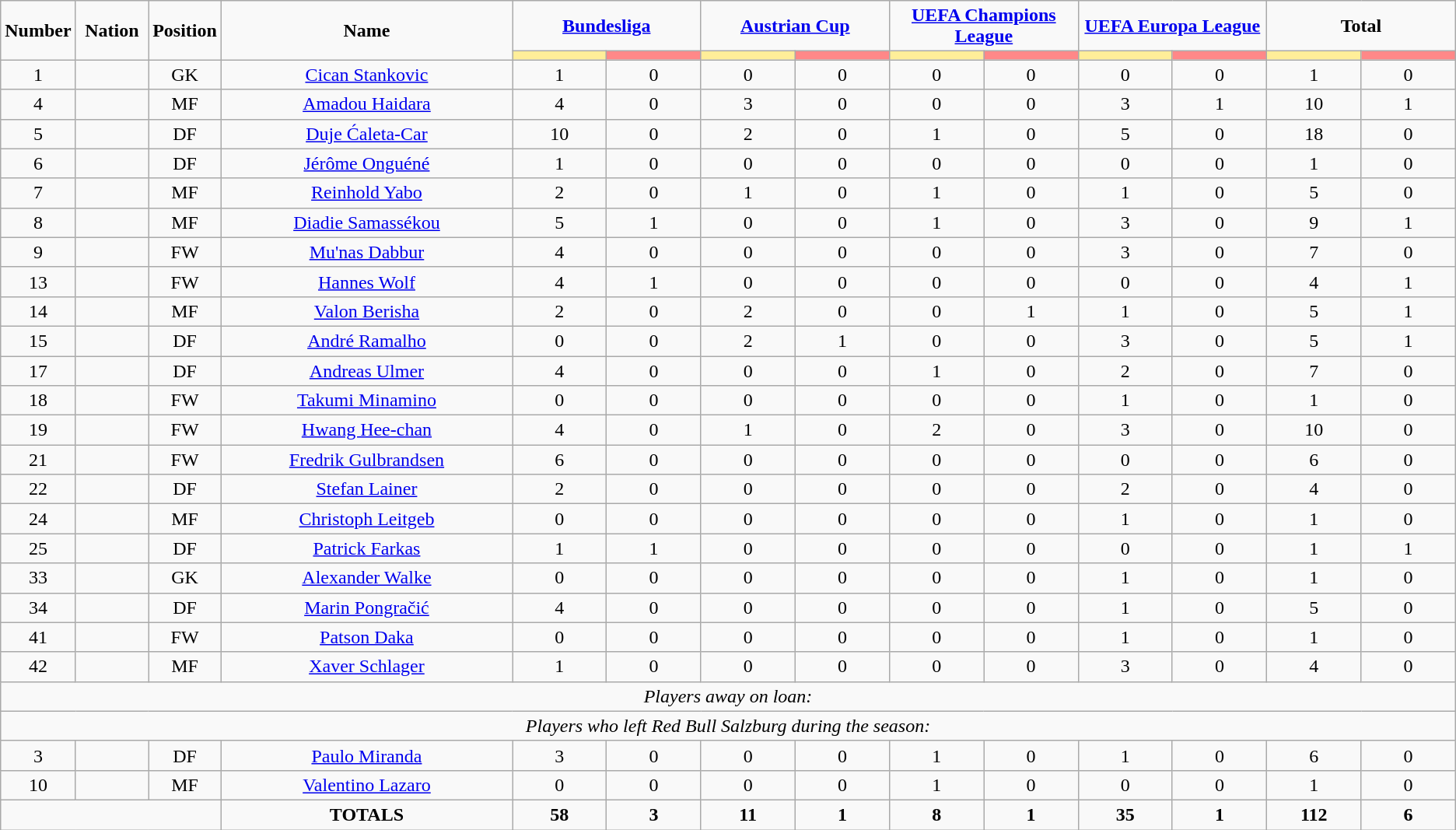<table class="wikitable" style="text-align:center;">
<tr>
<td rowspan="2"  style="width:5%; text-align:center;"><strong>Number</strong></td>
<td rowspan="2"  style="width:5%; text-align:center;"><strong>Nation</strong></td>
<td rowspan="2"  style="width:5%; text-align:center;"><strong>Position</strong></td>
<td rowspan="2"  style="width:20%; text-align:center;"><strong>Name</strong></td>
<td colspan="2" style="text-align:center;"><strong><a href='#'>Bundesliga</a></strong></td>
<td colspan="2" style="text-align:center;"><strong><a href='#'>Austrian Cup</a></strong></td>
<td colspan="2" style="text-align:center;"><strong><a href='#'>UEFA Champions League</a></strong></td>
<td colspan="2" style="text-align:center;"><strong><a href='#'>UEFA Europa League</a></strong></td>
<td colspan="2" style="text-align:center;"><strong>Total</strong></td>
</tr>
<tr>
<th style="width:60px; background:#fe9;"></th>
<th style="width:60px; background:#ff8888;"></th>
<th style="width:60px; background:#fe9;"></th>
<th style="width:60px; background:#ff8888;"></th>
<th style="width:60px; background:#fe9;"></th>
<th style="width:60px; background:#ff8888;"></th>
<th style="width:60px; background:#fe9;"></th>
<th style="width:60px; background:#ff8888;"></th>
<th style="width:60px; background:#fe9;"></th>
<th style="width:60px; background:#ff8888;"></th>
</tr>
<tr>
<td>1</td>
<td></td>
<td>GK</td>
<td><a href='#'>Cican Stankovic</a></td>
<td>1</td>
<td>0</td>
<td>0</td>
<td>0</td>
<td>0</td>
<td>0</td>
<td>0</td>
<td>0</td>
<td>1</td>
<td>0</td>
</tr>
<tr>
<td>4</td>
<td></td>
<td>MF</td>
<td><a href='#'>Amadou Haidara</a></td>
<td>4</td>
<td>0</td>
<td>3</td>
<td>0</td>
<td>0</td>
<td>0</td>
<td>3</td>
<td>1</td>
<td>10</td>
<td>1</td>
</tr>
<tr>
<td>5</td>
<td></td>
<td>DF</td>
<td><a href='#'>Duje Ćaleta-Car</a></td>
<td>10</td>
<td>0</td>
<td>2</td>
<td>0</td>
<td>1</td>
<td>0</td>
<td>5</td>
<td>0</td>
<td>18</td>
<td>0</td>
</tr>
<tr>
<td>6</td>
<td></td>
<td>DF</td>
<td><a href='#'>Jérôme Onguéné</a></td>
<td>1</td>
<td>0</td>
<td>0</td>
<td>0</td>
<td>0</td>
<td>0</td>
<td>0</td>
<td>0</td>
<td>1</td>
<td>0</td>
</tr>
<tr>
<td>7</td>
<td></td>
<td>MF</td>
<td><a href='#'>Reinhold Yabo</a></td>
<td>2</td>
<td>0</td>
<td>1</td>
<td>0</td>
<td>1</td>
<td>0</td>
<td>1</td>
<td>0</td>
<td>5</td>
<td>0</td>
</tr>
<tr>
<td>8</td>
<td></td>
<td>MF</td>
<td><a href='#'>Diadie Samassékou</a></td>
<td>5</td>
<td>1</td>
<td>0</td>
<td>0</td>
<td>1</td>
<td>0</td>
<td>3</td>
<td>0</td>
<td>9</td>
<td>1</td>
</tr>
<tr>
<td>9</td>
<td></td>
<td>FW</td>
<td><a href='#'>Mu'nas Dabbur</a></td>
<td>4</td>
<td>0</td>
<td>0</td>
<td>0</td>
<td>0</td>
<td>0</td>
<td>3</td>
<td>0</td>
<td>7</td>
<td>0</td>
</tr>
<tr>
<td>13</td>
<td></td>
<td>FW</td>
<td><a href='#'>Hannes Wolf</a></td>
<td>4</td>
<td>1</td>
<td>0</td>
<td>0</td>
<td>0</td>
<td>0</td>
<td>0</td>
<td>0</td>
<td>4</td>
<td>1</td>
</tr>
<tr>
<td>14</td>
<td></td>
<td>MF</td>
<td><a href='#'>Valon Berisha</a></td>
<td>2</td>
<td>0</td>
<td>2</td>
<td>0</td>
<td>0</td>
<td>1</td>
<td>1</td>
<td>0</td>
<td>5</td>
<td>1</td>
</tr>
<tr>
<td>15</td>
<td></td>
<td>DF</td>
<td><a href='#'>André Ramalho</a></td>
<td>0</td>
<td>0</td>
<td>2</td>
<td>1</td>
<td>0</td>
<td>0</td>
<td>3</td>
<td>0</td>
<td>5</td>
<td>1</td>
</tr>
<tr>
<td>17</td>
<td></td>
<td>DF</td>
<td><a href='#'>Andreas Ulmer</a></td>
<td>4</td>
<td>0</td>
<td>0</td>
<td>0</td>
<td>1</td>
<td>0</td>
<td>2</td>
<td>0</td>
<td>7</td>
<td>0</td>
</tr>
<tr>
<td>18</td>
<td></td>
<td>FW</td>
<td><a href='#'>Takumi Minamino</a></td>
<td>0</td>
<td>0</td>
<td>0</td>
<td>0</td>
<td>0</td>
<td>0</td>
<td>1</td>
<td>0</td>
<td>1</td>
<td>0</td>
</tr>
<tr>
<td>19</td>
<td></td>
<td>FW</td>
<td><a href='#'>Hwang Hee-chan</a></td>
<td>4</td>
<td>0</td>
<td>1</td>
<td>0</td>
<td>2</td>
<td>0</td>
<td>3</td>
<td>0</td>
<td>10</td>
<td>0</td>
</tr>
<tr>
<td>21</td>
<td></td>
<td>FW</td>
<td><a href='#'>Fredrik Gulbrandsen</a></td>
<td>6</td>
<td>0</td>
<td>0</td>
<td>0</td>
<td>0</td>
<td>0</td>
<td>0</td>
<td>0</td>
<td>6</td>
<td>0</td>
</tr>
<tr>
<td>22</td>
<td></td>
<td>DF</td>
<td><a href='#'>Stefan Lainer</a></td>
<td>2</td>
<td>0</td>
<td>0</td>
<td>0</td>
<td>0</td>
<td>0</td>
<td>2</td>
<td>0</td>
<td>4</td>
<td>0</td>
</tr>
<tr>
<td>24</td>
<td></td>
<td>MF</td>
<td><a href='#'>Christoph Leitgeb</a></td>
<td>0</td>
<td>0</td>
<td>0</td>
<td>0</td>
<td>0</td>
<td>0</td>
<td>1</td>
<td>0</td>
<td>1</td>
<td>0</td>
</tr>
<tr>
<td>25</td>
<td></td>
<td>DF</td>
<td><a href='#'>Patrick Farkas</a></td>
<td>1</td>
<td>1</td>
<td>0</td>
<td>0</td>
<td>0</td>
<td>0</td>
<td>0</td>
<td>0</td>
<td>1</td>
<td>1</td>
</tr>
<tr>
<td>33</td>
<td></td>
<td>GK</td>
<td><a href='#'>Alexander Walke</a></td>
<td>0</td>
<td>0</td>
<td>0</td>
<td>0</td>
<td>0</td>
<td>0</td>
<td>1</td>
<td>0</td>
<td>1</td>
<td>0</td>
</tr>
<tr>
<td>34</td>
<td></td>
<td>DF</td>
<td><a href='#'>Marin Pongračić</a></td>
<td>4</td>
<td>0</td>
<td>0</td>
<td>0</td>
<td>0</td>
<td>0</td>
<td>1</td>
<td>0</td>
<td>5</td>
<td>0</td>
</tr>
<tr>
<td>41</td>
<td></td>
<td>FW</td>
<td><a href='#'>Patson Daka</a></td>
<td>0</td>
<td>0</td>
<td>0</td>
<td>0</td>
<td>0</td>
<td>0</td>
<td>1</td>
<td>0</td>
<td>1</td>
<td>0</td>
</tr>
<tr>
<td>42</td>
<td></td>
<td>MF</td>
<td><a href='#'>Xaver Schlager</a></td>
<td>1</td>
<td>0</td>
<td>0</td>
<td>0</td>
<td>0</td>
<td>0</td>
<td>3</td>
<td>0</td>
<td>4</td>
<td>0</td>
</tr>
<tr>
<td colspan="14"><em>Players away on loan:</em></td>
</tr>
<tr>
<td colspan="14"><em>Players who left Red Bull Salzburg during the season:</em></td>
</tr>
<tr>
<td>3</td>
<td></td>
<td>DF</td>
<td><a href='#'>Paulo Miranda</a></td>
<td>3</td>
<td>0</td>
<td>0</td>
<td>0</td>
<td>1</td>
<td>0</td>
<td>1</td>
<td>0</td>
<td>6</td>
<td>0</td>
</tr>
<tr>
<td>10</td>
<td></td>
<td>MF</td>
<td><a href='#'>Valentino Lazaro</a></td>
<td>0</td>
<td>0</td>
<td>0</td>
<td>0</td>
<td>1</td>
<td>0</td>
<td>0</td>
<td>0</td>
<td>1</td>
<td>0</td>
</tr>
<tr>
<td colspan="3"></td>
<td><strong>TOTALS</strong></td>
<td><strong>58</strong></td>
<td><strong>3</strong></td>
<td><strong>11</strong></td>
<td><strong>1</strong></td>
<td><strong>8</strong></td>
<td><strong>1</strong></td>
<td><strong>35</strong></td>
<td><strong>1</strong></td>
<td><strong>112</strong></td>
<td><strong>6</strong></td>
</tr>
</table>
